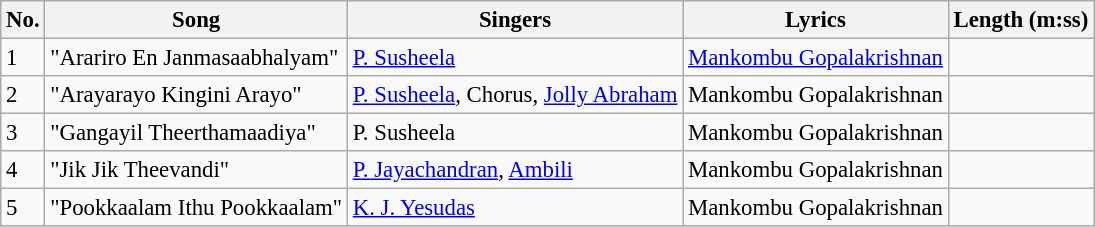<table class="wikitable" style="font-size:95%;">
<tr>
<th>No.</th>
<th>Song</th>
<th>Singers</th>
<th>Lyrics</th>
<th>Length (m:ss)</th>
</tr>
<tr>
<td>1</td>
<td>"Arariro En Janmasaabhalyam"</td>
<td><a href='#'>P. Susheela</a></td>
<td><a href='#'>Mankombu Gopalakrishnan</a></td>
<td></td>
</tr>
<tr>
<td>2</td>
<td>"Arayarayo Kingini Arayo"</td>
<td><a href='#'>P. Susheela</a>, Chorus, <a href='#'>Jolly Abraham</a></td>
<td>Mankombu Gopalakrishnan</td>
<td></td>
</tr>
<tr>
<td>3</td>
<td>"Gangayil Theerthamaadiya"</td>
<td>P. Susheela</td>
<td>Mankombu Gopalakrishnan</td>
<td></td>
</tr>
<tr>
<td>4</td>
<td>"Jik Jik Theevandi"</td>
<td><a href='#'>P. Jayachandran</a>, <a href='#'>Ambili</a></td>
<td>Mankombu Gopalakrishnan</td>
<td></td>
</tr>
<tr>
<td>5</td>
<td>"Pookkaalam Ithu Pookkaalam"</td>
<td><a href='#'>K. J. Yesudas</a></td>
<td>Mankombu Gopalakrishnan</td>
<td></td>
</tr>
</table>
